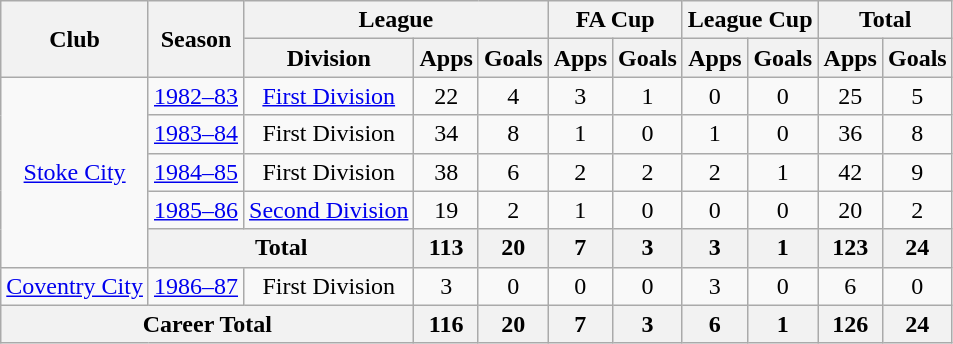<table class="wikitable" style="text-align: center;">
<tr>
<th rowspan="2">Club</th>
<th rowspan="2">Season</th>
<th colspan="3">League</th>
<th colspan="2">FA Cup</th>
<th colspan="2">League Cup</th>
<th colspan="2">Total</th>
</tr>
<tr>
<th>Division</th>
<th>Apps</th>
<th>Goals</th>
<th>Apps</th>
<th>Goals</th>
<th>Apps</th>
<th>Goals</th>
<th>Apps</th>
<th>Goals</th>
</tr>
<tr>
<td rowspan="5"><a href='#'>Stoke City</a></td>
<td><a href='#'>1982–83</a></td>
<td><a href='#'>First Division</a></td>
<td>22</td>
<td>4</td>
<td>3</td>
<td>1</td>
<td>0</td>
<td>0</td>
<td>25</td>
<td>5</td>
</tr>
<tr>
<td><a href='#'>1983–84</a></td>
<td>First Division</td>
<td>34</td>
<td>8</td>
<td>1</td>
<td>0</td>
<td>1</td>
<td>0</td>
<td>36</td>
<td>8</td>
</tr>
<tr>
<td><a href='#'>1984–85</a></td>
<td>First Division</td>
<td>38</td>
<td>6</td>
<td>2</td>
<td>2</td>
<td>2</td>
<td>1</td>
<td>42</td>
<td>9</td>
</tr>
<tr>
<td><a href='#'>1985–86</a></td>
<td><a href='#'>Second Division</a></td>
<td>19</td>
<td>2</td>
<td>1</td>
<td>0</td>
<td>0</td>
<td>0</td>
<td>20</td>
<td>2</td>
</tr>
<tr>
<th colspan=2>Total</th>
<th>113</th>
<th>20</th>
<th>7</th>
<th>3</th>
<th>3</th>
<th>1</th>
<th>123</th>
<th>24</th>
</tr>
<tr>
<td><a href='#'>Coventry City</a></td>
<td><a href='#'>1986–87</a></td>
<td>First Division</td>
<td>3</td>
<td>0</td>
<td>0</td>
<td>0</td>
<td>3</td>
<td>0</td>
<td>6</td>
<td>0</td>
</tr>
<tr>
<th colspan="3">Career Total</th>
<th>116</th>
<th>20</th>
<th>7</th>
<th>3</th>
<th>6</th>
<th>1</th>
<th>126</th>
<th>24</th>
</tr>
</table>
